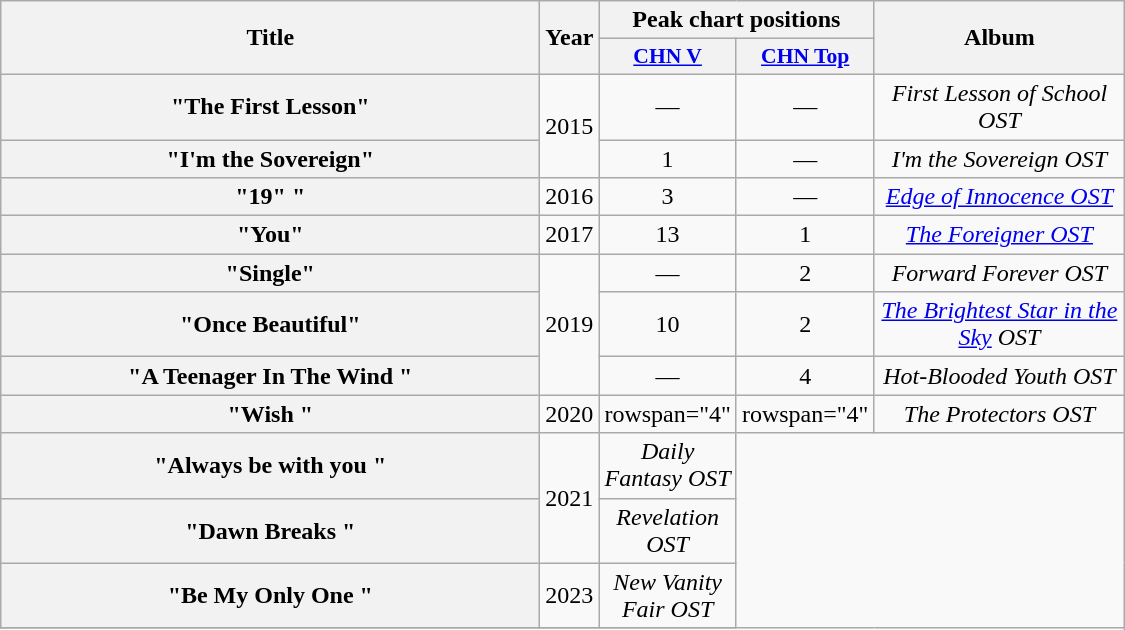<table class="wikitable plainrowheaders" style="text-align:center;">
<tr>
<th rowspan="2" scope="col" style="width:22em;">Title</th>
<th rowspan="2" scope="col" style="width:1em;">Year</th>
<th colspan="2">Peak chart positions</th>
<th rowspan="2" scope="col" style="width:10em;">Album</th>
</tr>
<tr>
<th style="width:3em; font-size:90%"><a href='#'>CHN V</a><br></th>
<th style="width:3em; font-size:90%"><a href='#'>CHN Top</a><br></th>
</tr>
<tr>
<th scope="row">"The First Lesson" </th>
<td rowspan="2">2015</td>
<td>—</td>
<td>—</td>
<td><em>First Lesson of School OST</em></td>
</tr>
<tr>
<th scope="row">"I'm the Sovereign" </th>
<td>1</td>
<td>—</td>
<td><em>I'm the Sovereign OST</em></td>
</tr>
<tr>
<th scope="row">"19" "</th>
<td>2016</td>
<td>3</td>
<td>—</td>
<td><em><a href='#'>Edge of Innocence OST</a></em></td>
</tr>
<tr>
<th scope="row">"You" </th>
<td>2017</td>
<td>13</td>
<td>1</td>
<td><em><a href='#'>The Foreigner OST</a></em></td>
</tr>
<tr>
<th scope="row">"Single" </th>
<td rowspan="3">2019</td>
<td>—</td>
<td>2</td>
<td><em>Forward Forever OST</em></td>
</tr>
<tr>
<th scope="row">"Once Beautiful" </th>
<td>10</td>
<td>2</td>
<td><em><a href='#'>The Brightest Star in the Sky</a> OST</em></td>
</tr>
<tr>
<th scope="row">"A Teenager In The Wind " <br></th>
<td>—</td>
<td>4</td>
<td><em>Hot-Blooded Youth OST</em></td>
</tr>
<tr>
<th scope=row>"Wish "</th>
<td>2020</td>
<td>rowspan="4" </td>
<td>rowspan="4" </td>
<td><em>The Protectors OST</em></td>
</tr>
<tr>
<th scope=row>"Always be with you " </th>
<td rowspan="2">2021</td>
<td><em>Daily Fantasy OST</em></td>
</tr>
<tr>
<th scope=row>"Dawn Breaks "</th>
<td><em>Revelation OST</em></td>
</tr>
<tr>
<th scope=row>"Be My Only One " </th>
<td>2023</td>
<td><em>New Vanity Fair OST</em></td>
</tr>
<tr>
</tr>
</table>
